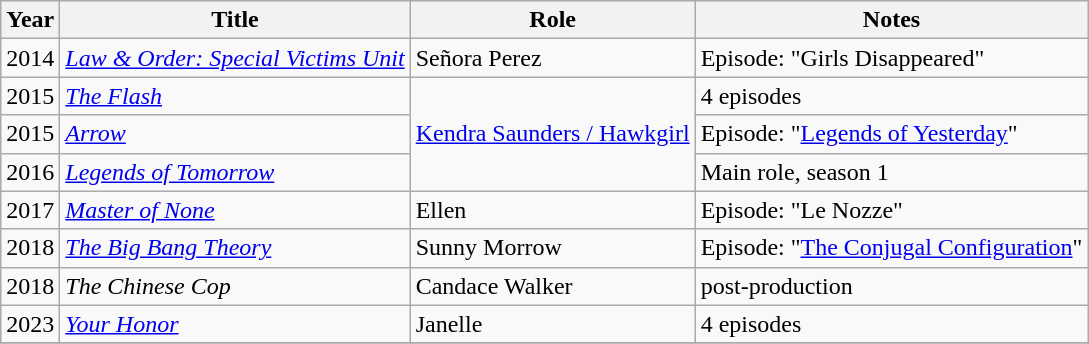<table class="wikitable">
<tr>
<th>Year</th>
<th>Title</th>
<th>Role</th>
<th class="unsortable">Notes</th>
</tr>
<tr>
<td>2014</td>
<td><em><a href='#'>Law & Order: Special Victims Unit</a></em></td>
<td>Señora Perez</td>
<td>Episode: "Girls Disappeared"</td>
</tr>
<tr>
<td>2015</td>
<td><em><a href='#'>The Flash</a></em></td>
<td rowspan="3"><a href='#'>Kendra Saunders / Hawkgirl</a></td>
<td>4 episodes</td>
</tr>
<tr>
<td>2015</td>
<td><em><a href='#'>Arrow</a></em></td>
<td>Episode: "<a href='#'>Legends of Yesterday</a>"</td>
</tr>
<tr>
<td>2016</td>
<td><em><a href='#'>Legends of Tomorrow</a></em></td>
<td>Main role, season 1</td>
</tr>
<tr>
<td>2017</td>
<td><em><a href='#'>Master of None</a></em></td>
<td>Ellen</td>
<td>Episode: "Le Nozze"</td>
</tr>
<tr>
<td>2018</td>
<td><em><a href='#'>The Big Bang Theory</a></em></td>
<td>Sunny Morrow</td>
<td>Episode: "<a href='#'>The Conjugal Configuration</a>"</td>
</tr>
<tr>
<td>2018</td>
<td><em>The Chinese Cop</em></td>
<td>Candace Walker</td>
<td>post-production</td>
</tr>
<tr>
<td>2023</td>
<td><em><a href='#'>Your Honor</a></em></td>
<td>Janelle</td>
<td>4 episodes</td>
</tr>
<tr>
</tr>
</table>
